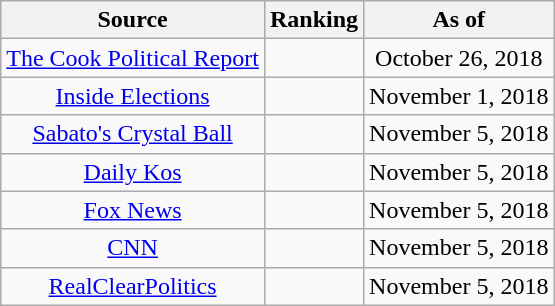<table class="wikitable" style="text-align:center">
<tr>
<th>Source</th>
<th>Ranking</th>
<th>As of</th>
</tr>
<tr>
<td><a href='#'>The Cook Political Report</a></td>
<td></td>
<td>October 26, 2018</td>
</tr>
<tr>
<td><a href='#'>Inside Elections</a></td>
<td></td>
<td>November 1, 2018</td>
</tr>
<tr>
<td><a href='#'>Sabato's Crystal Ball</a></td>
<td></td>
<td>November 5, 2018</td>
</tr>
<tr>
<td><a href='#'>Daily Kos</a></td>
<td></td>
<td>November 5, 2018</td>
</tr>
<tr>
<td><a href='#'>Fox News</a></td>
<td></td>
<td>November 5, 2018</td>
</tr>
<tr>
<td><a href='#'>CNN</a></td>
<td></td>
<td>November 5, 2018</td>
</tr>
<tr>
<td><a href='#'>RealClearPolitics</a></td>
<td></td>
<td>November 5, 2018</td>
</tr>
</table>
